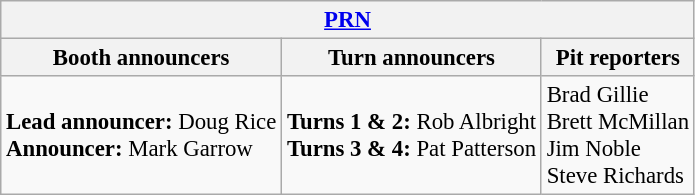<table class="wikitable" style="font-size: 95%">
<tr>
<th colspan="3"><a href='#'>PRN</a></th>
</tr>
<tr>
<th>Booth announcers</th>
<th>Turn announcers</th>
<th>Pit reporters</th>
</tr>
<tr>
<td><strong>Lead announcer:</strong> Doug Rice<br><strong>Announcer:</strong> Mark Garrow</td>
<td><strong>Turns 1 & 2:</strong> Rob Albright<br><strong>Turns 3 & 4:</strong> Pat Patterson</td>
<td>Brad Gillie<br>Brett McMillan<br>Jim Noble<br>Steve Richards</td>
</tr>
</table>
